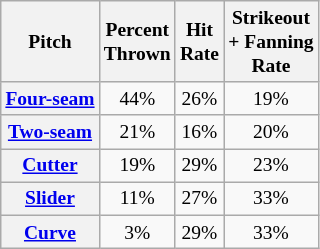<table class="wikitable floatright" style="text-align:center; font-size:small;">
<tr>
<th>Pitch</th>
<th>Percent <br> Thrown</th>
<th>Hit <br> Rate</th>
<th>Strikeout <br> + Fanning <br>Rate</th>
</tr>
<tr>
<th><a href='#'>Four-seam</a></th>
<td>44%</td>
<td>26%</td>
<td>19%</td>
</tr>
<tr>
<th><a href='#'>Two-seam</a></th>
<td>21%</td>
<td>16%</td>
<td>20%</td>
</tr>
<tr>
<th><a href='#'>Cutter</a></th>
<td>19%</td>
<td>29%</td>
<td>23%</td>
</tr>
<tr>
<th><a href='#'>Slider</a></th>
<td>11%</td>
<td>27%</td>
<td>33%</td>
</tr>
<tr>
<th><a href='#'>Curve</a></th>
<td>3%</td>
<td>29%</td>
<td>33%</td>
</tr>
</table>
